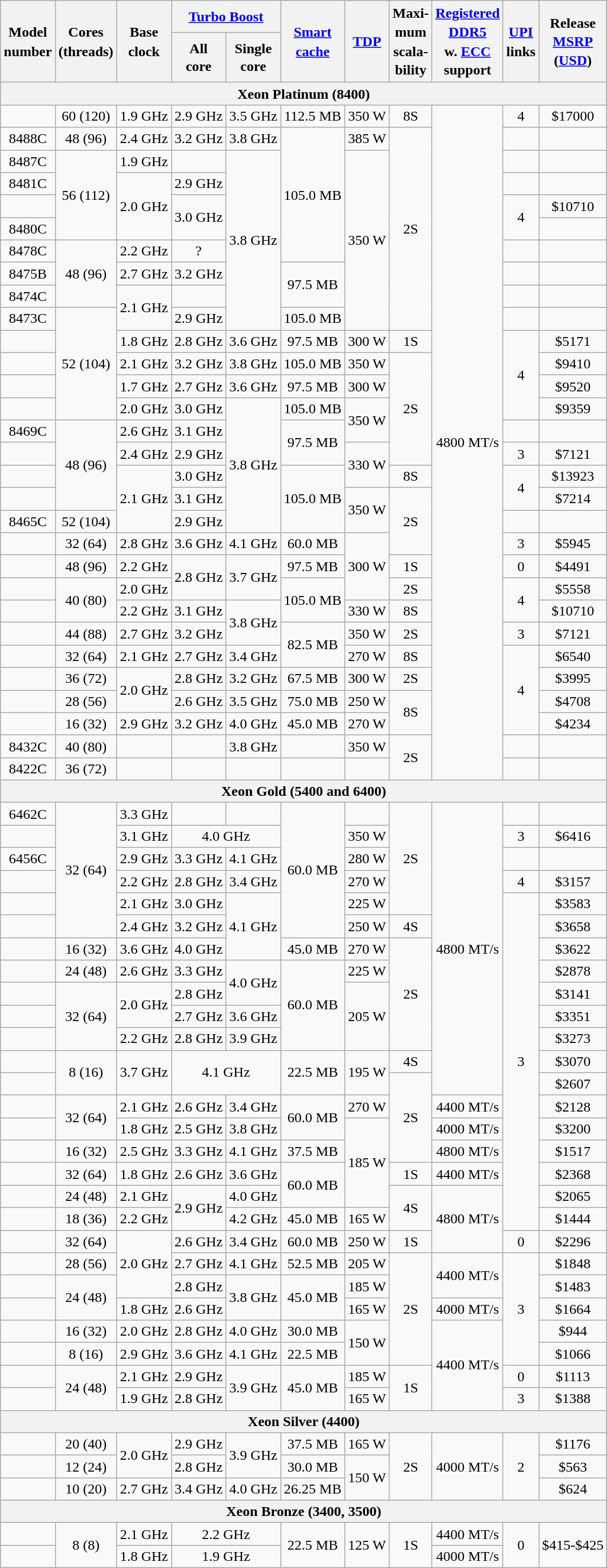<table class="wikitable sortable" style="font-size: 100%; text-align: center">
<tr style="line-height:133%">
<th rowspan="2">Model<br>number</th>
<th rowspan="2">Cores<br>(threads)</th>
<th rowspan="2">Base<br>clock</th>
<th colspan="2"><a href='#'>Turbo Boost</a></th>
<th rowspan="2"><a href='#'>Smart<br>cache</a></th>
<th rowspan="2"><a href='#'>TDP</a></th>
<th rowspan="2">Maxi-<br>mum<br>scala-<br>bility</th>
<th rowspan="2"><a href='#'>Registered</a><br><a href='#'>DDR5</a><br>w. <a href='#'>ECC</a><br>support</th>
<th rowspan="2"><a href='#'>UPI</a><br>links</th>
<th rowspan="2">Release<br><a href='#'>MSRP</a><br>(<a href='#'>USD</a>)</th>
</tr>
<tr style="line-height:120%">
<th>All<br>core</th>
<th>Single<br>core</th>
</tr>
<tr>
<th colspan="11">Xeon Platinum (8400)</th>
</tr>
<tr>
<td></td>
<td>60 (120)</td>
<td>1.9 GHz</td>
<td>2.9 GHz</td>
<td>3.5 GHz</td>
<td>112.5 MB</td>
<td>350 W</td>
<td>8S</td>
<td rowspan="30">4800 MT/s</td>
<td>4</td>
<td>$17000</td>
</tr>
<tr>
<td>8488C</td>
<td>48 (96)</td>
<td>2.4 GHz</td>
<td>3.2 GHz</td>
<td>3.8 GHz</td>
<td rowspan="6">105.0 MB</td>
<td>385 W</td>
<td rowspan="9">2S</td>
<td></td>
<td></td>
</tr>
<tr>
<td>8487C</td>
<td rowspan="4">56 (112)</td>
<td>1.9 GHz</td>
<td></td>
<td rowspan="8">3.8 GHz</td>
<td rowspan="8">350 W</td>
<td></td>
<td></td>
</tr>
<tr>
<td>8481C</td>
<td rowspan="3">2.0 GHz</td>
<td>2.9 GHz</td>
<td></td>
<td></td>
</tr>
<tr>
<td></td>
<td rowspan="2">3.0 GHz</td>
<td rowspan="2">4</td>
<td>$10710</td>
</tr>
<tr>
<td>8480C</td>
<td></td>
</tr>
<tr>
<td>8478C</td>
<td rowspan="3">48 (96)</td>
<td>2.2 GHz</td>
<td>?</td>
<td></td>
<td></td>
</tr>
<tr>
<td>8475B</td>
<td>2.7 GHz</td>
<td>3.2 GHz</td>
<td rowspan="2">97.5 MB</td>
<td></td>
<td></td>
</tr>
<tr>
<td>8474C</td>
<td rowspan="2">2.1 GHz</td>
<td></td>
<td></td>
<td></td>
</tr>
<tr>
<td>8473C</td>
<td rowspan="5">52 (104)</td>
<td>2.9 GHz</td>
<td>105.0 MB</td>
<td></td>
<td></td>
</tr>
<tr>
<td></td>
<td>1.8 GHz</td>
<td>2.8 GHz</td>
<td>3.6 GHz</td>
<td>97.5 MB</td>
<td>300 W</td>
<td>1S</td>
<td rowspan="4">4</td>
<td>$5171</td>
</tr>
<tr>
<td></td>
<td>2.1 GHz</td>
<td>3.2 GHz</td>
<td>3.8 GHz</td>
<td>105.0 MB</td>
<td>350 W</td>
<td rowspan="5">2S</td>
<td>$9410</td>
</tr>
<tr>
<td></td>
<td>1.7 GHz</td>
<td>2.7 GHz</td>
<td>3.6 GHz</td>
<td>97.5 MB</td>
<td>300 W</td>
<td>$9520</td>
</tr>
<tr>
<td></td>
<td>2.0 GHz</td>
<td>3.0 GHz</td>
<td rowspan="6">3.8 GHz</td>
<td>105.0 MB</td>
<td rowspan="2">350 W</td>
<td>$9359</td>
</tr>
<tr>
<td>8469C</td>
<td rowspan="4">48 (96)</td>
<td>2.6 GHz</td>
<td>3.1 GHz</td>
<td rowspan="2">97.5 MB</td>
<td></td>
<td></td>
</tr>
<tr>
<td></td>
<td>2.4 GHz</td>
<td>2.9 GHz</td>
<td rowspan="2">330 W</td>
<td>3</td>
<td>$7121</td>
</tr>
<tr>
<td></td>
<td rowspan="3">2.1 GHz</td>
<td>3.0 GHz</td>
<td rowspan="3">105.0 MB</td>
<td>8S</td>
<td rowspan="2">4</td>
<td>$13923</td>
</tr>
<tr>
<td></td>
<td>3.1 GHz</td>
<td rowspan="2">350 W</td>
<td rowspan="3">2S</td>
<td>$7214</td>
</tr>
<tr>
<td>8465C</td>
<td>52 (104)</td>
<td>2.9 GHz</td>
<td></td>
<td></td>
</tr>
<tr>
<td></td>
<td>32 (64)</td>
<td>2.8 GHz</td>
<td>3.6 GHz</td>
<td>4.1 GHz</td>
<td>60.0 MB</td>
<td rowspan="3">300 W</td>
<td>3</td>
<td>$5945</td>
</tr>
<tr>
<td></td>
<td>48 (96)</td>
<td>2.2 GHz</td>
<td rowspan="2">2.8 GHz</td>
<td rowspan="2">3.7 GHz</td>
<td>97.5 MB</td>
<td>1S</td>
<td>0</td>
<td>$4491</td>
</tr>
<tr>
<td></td>
<td rowspan="2">40 (80)</td>
<td>2.0 GHz</td>
<td rowspan="2">105.0 MB</td>
<td>2S</td>
<td rowspan="2">4</td>
<td>$5558</td>
</tr>
<tr>
<td></td>
<td>2.2 GHz</td>
<td>3.1 GHz</td>
<td rowspan="2">3.8 GHz</td>
<td>330 W</td>
<td>8S</td>
<td>$10710</td>
</tr>
<tr>
<td></td>
<td>44 (88)</td>
<td>2.7 GHz</td>
<td>3.2 GHz</td>
<td rowspan="2">82.5 MB</td>
<td>350 W</td>
<td>2S</td>
<td>3</td>
<td>$7121</td>
</tr>
<tr>
<td></td>
<td>32 (64)</td>
<td>2.1 GHz</td>
<td>2.7 GHz</td>
<td>3.4 GHz</td>
<td>270 W</td>
<td>8S</td>
<td rowspan="4">4</td>
<td>$6540</td>
</tr>
<tr>
<td></td>
<td>36 (72)</td>
<td rowspan="2">2.0 GHz</td>
<td>2.8 GHz</td>
<td>3.2 GHz</td>
<td>67.5 MB</td>
<td>300 W</td>
<td>2S</td>
<td>$3995</td>
</tr>
<tr>
<td></td>
<td>28 (56)</td>
<td>2.6 GHz</td>
<td>3.5 GHz</td>
<td>75.0 MB</td>
<td>250 W</td>
<td rowspan="2">8S</td>
<td>$4708</td>
</tr>
<tr>
<td></td>
<td>16 (32)</td>
<td>2.9 GHz</td>
<td>3.2 GHz</td>
<td>4.0 GHz</td>
<td>45.0 MB</td>
<td>270 W</td>
<td>$4234</td>
</tr>
<tr>
<td>8432C</td>
<td>40 (80)</td>
<td></td>
<td></td>
<td>3.8 GHz</td>
<td></td>
<td>350 W</td>
<td rowspan="2">2S</td>
<td></td>
<td></td>
</tr>
<tr>
<td>8422C</td>
<td>36 (72)</td>
<td></td>
<td></td>
<td></td>
<td></td>
<td></td>
<td></td>
<td></td>
</tr>
<tr>
<th colspan="11">Xeon Gold (5400 and 6400)</th>
</tr>
<tr>
<td>6462C</td>
<td rowspan="6">32 (64)</td>
<td>3.3 GHz</td>
<td></td>
<td></td>
<td rowspan="6">60.0 MB</td>
<td></td>
<td rowspan="5">2S</td>
<td rowspan="13">4800 MT/s</td>
<td></td>
<td></td>
</tr>
<tr>
<td></td>
<td>3.1 GHz</td>
<td colspan="2">4.0 GHz</td>
<td>350 W</td>
<td>3</td>
<td>$6416</td>
</tr>
<tr>
<td>6456C</td>
<td>2.9 GHz</td>
<td>3.3 GHz</td>
<td>4.1 GHz</td>
<td>280 W</td>
<td></td>
<td></td>
</tr>
<tr>
<td></td>
<td>2.2 GHz</td>
<td>2.8 GHz</td>
<td>3.4 GHz</td>
<td>270 W</td>
<td>4</td>
<td>$3157</td>
</tr>
<tr>
<td></td>
<td>2.1 GHz</td>
<td>3.0 GHz</td>
<td rowspan="3">4.1 GHz</td>
<td>225 W</td>
<td rowspan="15">3</td>
<td>$3583</td>
</tr>
<tr>
<td></td>
<td>2.4 GHz</td>
<td>3.2 GHz</td>
<td>250 W</td>
<td>4S</td>
<td>$3658</td>
</tr>
<tr>
<td></td>
<td>16 (32)</td>
<td>3.6 GHz</td>
<td>4.0 GHz</td>
<td>45.0 MB</td>
<td>270 W</td>
<td rowspan="5">2S</td>
<td>$3622</td>
</tr>
<tr>
<td></td>
<td>24 (48)</td>
<td>2.6 GHz</td>
<td>3.3 GHz</td>
<td rowspan="2">4.0 GHz</td>
<td rowspan="4">60.0 MB</td>
<td>225 W</td>
<td>$2878</td>
</tr>
<tr>
<td></td>
<td rowspan="3">32 (64)</td>
<td rowspan="2">2.0 GHz</td>
<td>2.8 GHz</td>
<td rowspan="3">205 W</td>
<td>$3141</td>
</tr>
<tr>
<td></td>
<td>2.7 GHz</td>
<td>3.6 GHz</td>
<td>$3351</td>
</tr>
<tr>
<td></td>
<td>2.2 GHz</td>
<td>2.8 GHz</td>
<td>3.9 GHz</td>
<td>$3273</td>
</tr>
<tr>
<td></td>
<td rowspan="2">8 (16)</td>
<td rowspan="2">3.7 GHz</td>
<td colspan="2" rowspan="2">4.1 GHz</td>
<td rowspan="2">22.5 MB</td>
<td rowspan="2">195 W</td>
<td>4S</td>
<td>$3070</td>
</tr>
<tr>
<td></td>
<td rowspan="4">2S</td>
<td>$2607</td>
</tr>
<tr>
<td></td>
<td rowspan="2">32 (64)</td>
<td>2.1 GHz</td>
<td>2.6 GHz</td>
<td>3.4 GHz</td>
<td rowspan="2">60.0 MB</td>
<td>270 W</td>
<td>4400 MT/s</td>
<td>$2128</td>
</tr>
<tr>
<td></td>
<td>1.8 GHz</td>
<td>2.5 GHz</td>
<td>3.8 GHz</td>
<td rowspan="4">185 W</td>
<td>4000 MT/s</td>
<td>$3200</td>
</tr>
<tr>
<td></td>
<td>16 (32)</td>
<td>2.5 GHz</td>
<td>3.3 GHz</td>
<td>4.1 GHz</td>
<td>37.5 MB</td>
<td>4800 MT/s</td>
<td>$1517</td>
</tr>
<tr>
<td></td>
<td>32 (64)</td>
<td>1.8 GHz</td>
<td>2.6 GHz</td>
<td>3.6 GHz</td>
<td rowspan="2">60.0 MB</td>
<td>1S</td>
<td>4400 MT/s</td>
<td>$2368</td>
</tr>
<tr>
<td></td>
<td>24 (48)</td>
<td>2.1 GHz</td>
<td rowspan="2">2.9 GHz</td>
<td>4.0 GHz</td>
<td rowspan="2">4S</td>
<td rowspan="3">4800 MT/s</td>
<td>$2065</td>
</tr>
<tr>
<td></td>
<td>18 (36)</td>
<td>2.2 GHz</td>
<td>4.2 GHz</td>
<td>45.0 MB</td>
<td>165 W</td>
<td>$1444</td>
</tr>
<tr>
<td></td>
<td>32 (64)</td>
<td rowspan="3">2.0 GHz</td>
<td>2.6 GHz</td>
<td>3.4 GHz</td>
<td>60.0 MB</td>
<td>250 W</td>
<td>1S</td>
<td>0</td>
<td>$2296</td>
</tr>
<tr>
<td></td>
<td>28 (56)</td>
<td>2.7 GHz</td>
<td>4.1 GHz</td>
<td>52.5 MB</td>
<td>205 W</td>
<td rowspan="5">2S</td>
<td rowspan="2">4400 MT/s</td>
<td rowspan="5">3</td>
<td>$1848</td>
</tr>
<tr>
<td></td>
<td rowspan="2">24 (48)</td>
<td>2.8 GHz</td>
<td rowspan="2">3.8 GHz</td>
<td rowspan="2">45.0 MB</td>
<td>185 W</td>
<td>$1483</td>
</tr>
<tr>
<td></td>
<td>1.8 GHz</td>
<td>2.6 GHz</td>
<td>165 W</td>
<td>4000 MT/s</td>
<td>$1664</td>
</tr>
<tr>
<td></td>
<td>16 (32)</td>
<td>2.0 GHz</td>
<td>2.8 GHz</td>
<td>4.0 GHz</td>
<td>30.0 MB</td>
<td rowspan="2">150 W</td>
<td rowspan="4">4400 MT/s</td>
<td>$944</td>
</tr>
<tr>
<td></td>
<td>8 (16)</td>
<td>2.9 GHz</td>
<td>3.6 GHz</td>
<td>4.1 GHz</td>
<td>22.5 MB</td>
<td>$1066</td>
</tr>
<tr>
<td></td>
<td rowspan="2">24 (48)</td>
<td>2.1 GHz</td>
<td>2.9 GHz</td>
<td rowspan="2">3.9 GHz</td>
<td rowspan="2">45.0 MB</td>
<td>185 W</td>
<td rowspan="2">1S</td>
<td>0</td>
<td>$1113</td>
</tr>
<tr>
<td></td>
<td>1.9 GHz</td>
<td>2.8 GHz</td>
<td>165 W</td>
<td>3</td>
<td>$1388</td>
</tr>
<tr>
<th colspan="11">Xeon Silver (4400)</th>
</tr>
<tr>
<td></td>
<td>20 (40)</td>
<td rowspan="2">2.0 GHz</td>
<td>2.9 GHz</td>
<td rowspan="2">3.9 GHz</td>
<td>37.5 MB</td>
<td>165 W</td>
<td rowspan="3">2S</td>
<td rowspan="3">4000 MT/s</td>
<td rowspan="3">2</td>
<td>$1176</td>
</tr>
<tr>
<td></td>
<td>12 (24)</td>
<td>2.8 GHz</td>
<td>30.0 MB</td>
<td rowspan="2">150 W</td>
<td>$563</td>
</tr>
<tr>
<td></td>
<td>10 (20)</td>
<td>2.7 GHz</td>
<td>3.4 GHz</td>
<td>4.0 GHz</td>
<td>26.25 MB</td>
<td>$624</td>
</tr>
<tr>
<th colspan="11">Xeon Bronze (3400, 3500)</th>
</tr>
<tr>
<td></td>
<td rowspan="2">8 (8)</td>
<td>2.1 GHz</td>
<td colspan="2">2.2 GHz</td>
<td rowspan="2">22.5 MB</td>
<td rowspan="2">125 W</td>
<td rowspan="2">1S</td>
<td>4400 MT/s</td>
<td rowspan="2">0</td>
<td rowspan="2">$415-$425</td>
</tr>
<tr>
<td></td>
<td>1.8 GHz</td>
<td colspan="2">1.9 GHz</td>
<td>4000 MT/s</td>
</tr>
</table>
